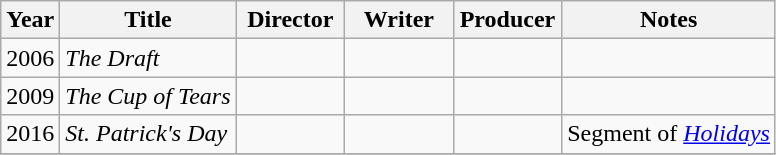<table class="wikitable">
<tr>
<th>Year</th>
<th>Title</th>
<th style="width:65px;">Director</th>
<th style="width:65px;">Writer</th>
<th style="width:65px;">Producer</th>
<th>Notes</th>
</tr>
<tr>
<td>2006</td>
<td><em>The Draft</em></td>
<td></td>
<td></td>
<td></td>
<td></td>
</tr>
<tr>
<td>2009</td>
<td><em>The Cup of Tears</em></td>
<td></td>
<td></td>
<td></td>
<td></td>
</tr>
<tr>
<td>2016</td>
<td><em>St. Patrick's Day</em></td>
<td></td>
<td></td>
<td></td>
<td>Segment of <em><a href='#'>Holidays</a></em></td>
</tr>
<tr>
</tr>
</table>
